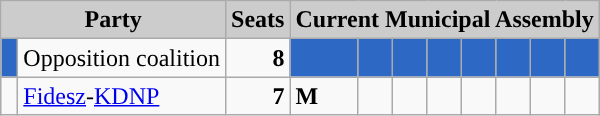<table class="wikitable">
<tr>
<th style="background:#ccc" colspan="2">Party</th>
<th style="background:#ccc">Seats</th>
<th style="background:#ccc" colspan="8">Current Municipal Assembly</th>
</tr>
<tr>
<td style="background-color: #2D68C4"> </td>
<td>Opposition coalition</td>
<td style="text-align: right"><strong>8</strong></td>
<td style="background-color: #2D68C4"> </td>
<td style="background-color: #2D68C4"> </td>
<td style="background-color: #2D68C4"> </td>
<td style="background-color: #2D68C4"> </td>
<td style="background-color: #2D68C4"> </td>
<td style="background-color: #2D68C4"> </td>
<td style="background-color: #2D68C4"> </td>
<td style="background-color: #2D68C4"> </td>
</tr>
<tr>
<td style="background-color: "> </td>
<td><a href='#'>Fidesz</a>-<a href='#'>KDNP</a></td>
<td style="text-align: right"><strong>7</strong></td>
<td style="background-color: "><span><strong>M</strong></span></td>
<td style="background-color: "> </td>
<td style="background-color: "> </td>
<td style="background-color: "> </td>
<td style="background-color: "> </td>
<td style="background-color: "> </td>
<td style="background-color: "> </td>
<td> </td>
</tr>
</table>
